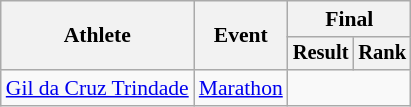<table class=wikitable style="font-size:90%">
<tr>
<th rowspan="2">Athlete</th>
<th rowspan="2">Event</th>
<th colspan="2">Final</th>
</tr>
<tr style="font-size:95%">
<th>Result</th>
<th>Rank</th>
</tr>
<tr align=center>
<td align=left><a href='#'>Gil da Cruz Trindade</a></td>
<td align=left><a href='#'>Marathon</a></td>
<td colspan=2></td>
</tr>
</table>
